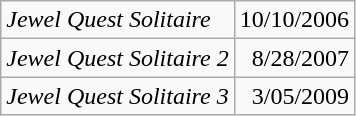<table class="wikitable" style="text-align:right">
<tr>
<td style="text-align:left"><em>Jewel Quest Solitaire</em></td>
<td>10/10/2006</td>
</tr>
<tr>
<td style="text-align:left"><em>Jewel Quest Solitaire 2</em></td>
<td>8/28/2007</td>
</tr>
<tr>
<td style="text-align:left"><em>Jewel Quest Solitaire 3</em></td>
<td>3/05/2009</td>
</tr>
</table>
